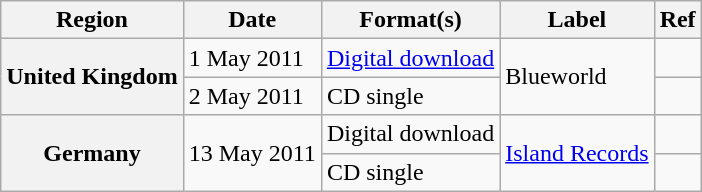<table class="wikitable plainrowheaders">
<tr>
<th scope="col">Region</th>
<th scope="col">Date</th>
<th scope="col">Format(s)</th>
<th scope="col">Label</th>
<th scope="col">Ref</th>
</tr>
<tr>
<th scope="row" rowspan="2">United Kingdom</th>
<td>1 May 2011</td>
<td><a href='#'>Digital download</a></td>
<td rowspan="2">Blueworld</td>
<td align="center"></td>
</tr>
<tr>
<td>2 May 2011</td>
<td>CD single</td>
<td align="center"></td>
</tr>
<tr>
<th scope="row" rowspan="2">Germany</th>
<td rowspan="2">13 May 2011</td>
<td>Digital download</td>
<td rowspan="2"><a href='#'>Island Records</a></td>
<td align="center"></td>
</tr>
<tr>
<td>CD single</td>
<td align="center"></td>
</tr>
</table>
